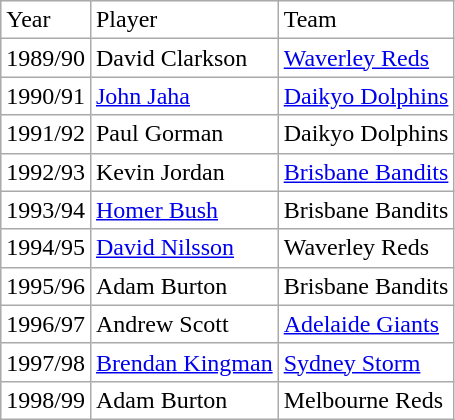<table class="wikitable">
<tr bgcolor="#FFFFFF">
<td>Year</td>
<td>Player</td>
<td>Team</td>
</tr>
<tr bgcolor="#FFFFFF">
<td>1989/90</td>
<td>David Clarkson</td>
<td><a href='#'>Waverley Reds</a></td>
</tr>
<tr bgcolor="#FFFFFF">
<td>1990/91</td>
<td><a href='#'>John Jaha</a></td>
<td><a href='#'>Daikyo Dolphins</a></td>
</tr>
<tr bgcolor="#FFFFFF">
<td>1991/92</td>
<td>Paul Gorman</td>
<td>Daikyo Dolphins</td>
</tr>
<tr bgcolor="#FFFFFF">
<td>1992/93</td>
<td>Kevin Jordan</td>
<td><a href='#'>Brisbane Bandits</a></td>
</tr>
<tr bgcolor="#FFFFFF">
<td>1993/94</td>
<td><a href='#'>Homer Bush</a></td>
<td>Brisbane Bandits</td>
</tr>
<tr bgcolor="#FFFFFF">
<td>1994/95</td>
<td><a href='#'>David Nilsson</a></td>
<td>Waverley Reds</td>
</tr>
<tr bgcolor="#FFFFFF">
<td>1995/96</td>
<td>Adam Burton</td>
<td>Brisbane Bandits</td>
</tr>
<tr bgcolor="#FFFFFF">
<td>1996/97</td>
<td>Andrew Scott</td>
<td><a href='#'>Adelaide Giants</a></td>
</tr>
<tr bgcolor="#FFFFFF">
<td>1997/98</td>
<td><a href='#'>Brendan Kingman</a></td>
<td><a href='#'>Sydney Storm</a></td>
</tr>
<tr bgcolor="#FFFFFF">
<td>1998/99</td>
<td>Adam Burton</td>
<td>Melbourne Reds</td>
</tr>
</table>
